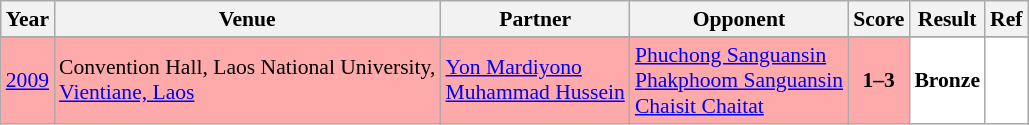<table class="sortable wikitable" style="font-size: 90%;">
<tr>
<th>Year</th>
<th>Venue</th>
<th>Partner</th>
<th>Opponent</th>
<th>Score</th>
<th>Result</th>
<th>Ref</th>
</tr>
<tr>
</tr>
<tr style="background:#FFAAAA">
<td align="center"><a href='#'>2009</a></td>
<td align="left">Convention Hall, Laos National University,<br> <a href='#'>Vientiane, Laos</a></td>
<td align="left"> <a href='#'>Yon Mardiyono</a> <br>  <a href='#'>Muhammad Hussein</a></td>
<td align="left"> <a href='#'>Phuchong Sanguansin</a> <br>  <a href='#'>Phakphoom Sanguansin</a> <br>  <a href='#'>Chaisit Chaitat</a></td>
<td align="center"><strong>1–3</strong></td>
<td style="text-align:left; background:white"> <strong>Bronze</strong></td>
<td style="text-align:center; background:white"></td>
</tr>
</table>
